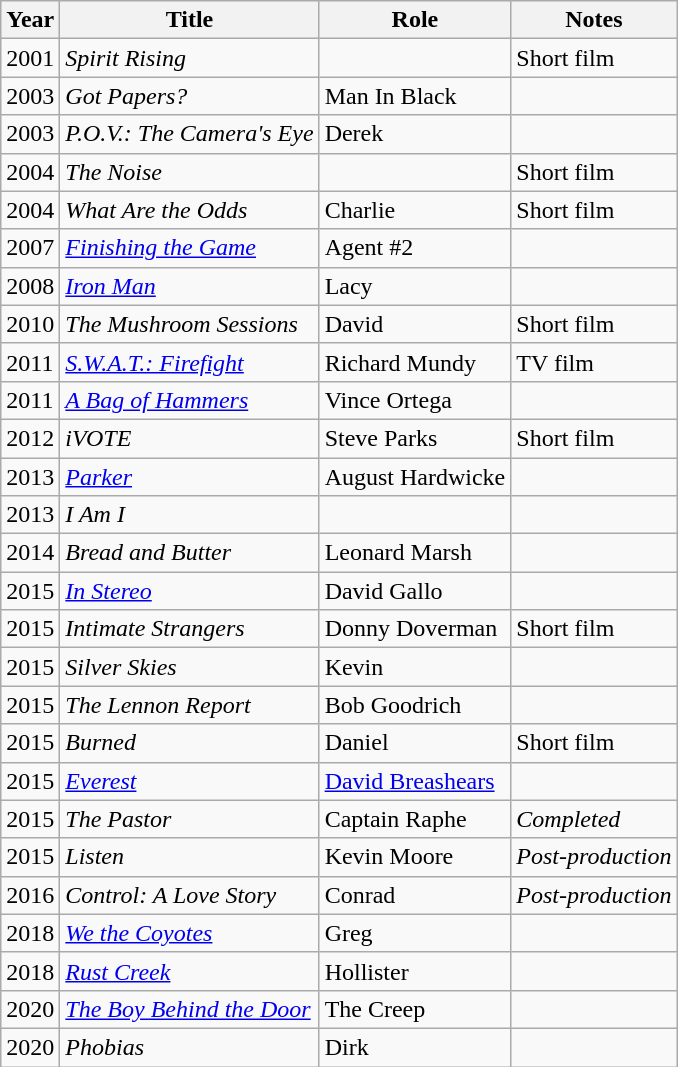<table class="wikitable sortable">
<tr>
<th>Year</th>
<th>Title</th>
<th>Role</th>
<th>Notes</th>
</tr>
<tr>
<td>2001</td>
<td><em>Spirit Rising</em></td>
<td></td>
<td>Short film</td>
</tr>
<tr>
<td>2003</td>
<td><em>Got Papers?</em></td>
<td>Man In Black</td>
<td></td>
</tr>
<tr>
<td>2003</td>
<td><em>P.O.V.: The Camera's Eye</em></td>
<td>Derek</td>
<td></td>
</tr>
<tr>
<td>2004</td>
<td><em>The Noise</em></td>
<td></td>
<td>Short film</td>
</tr>
<tr>
<td>2004</td>
<td><em>What Are the Odds</em></td>
<td>Charlie</td>
<td>Short film</td>
</tr>
<tr>
<td>2007</td>
<td><em><a href='#'>Finishing the Game</a></em></td>
<td>Agent #2</td>
<td></td>
</tr>
<tr>
<td>2008</td>
<td><em><a href='#'>Iron Man</a></em></td>
<td>Lacy</td>
<td></td>
</tr>
<tr>
<td>2010</td>
<td><em>The Mushroom Sessions</em></td>
<td>David</td>
<td>Short film</td>
</tr>
<tr>
<td>2011</td>
<td><em><a href='#'>S.W.A.T.: Firefight</a></em></td>
<td>Richard Mundy</td>
<td>TV film</td>
</tr>
<tr>
<td>2011</td>
<td><em><a href='#'>A Bag of Hammers</a></em></td>
<td>Vince Ortega</td>
<td></td>
</tr>
<tr>
<td>2012</td>
<td><em>iVOTE</em></td>
<td>Steve Parks</td>
<td>Short film</td>
</tr>
<tr>
<td>2013</td>
<td><em><a href='#'>Parker</a></em></td>
<td>August Hardwicke</td>
<td></td>
</tr>
<tr>
<td>2013</td>
<td><em>I Am I</em></td>
<td></td>
<td></td>
</tr>
<tr>
<td>2014</td>
<td><em>Bread and Butter</em></td>
<td>Leonard Marsh</td>
<td></td>
</tr>
<tr>
<td>2015</td>
<td><em><a href='#'>In Stereo</a></em></td>
<td>David Gallo</td>
<td></td>
</tr>
<tr>
<td>2015</td>
<td><em>Intimate Strangers</em></td>
<td>Donny Doverman</td>
<td>Short film</td>
</tr>
<tr>
<td>2015</td>
<td><em>Silver Skies</em></td>
<td>Kevin</td>
<td></td>
</tr>
<tr>
<td>2015</td>
<td><em>The Lennon Report</em></td>
<td>Bob Goodrich</td>
<td></td>
</tr>
<tr>
<td>2015</td>
<td><em>Burned</em></td>
<td>Daniel</td>
<td>Short film</td>
</tr>
<tr>
<td>2015</td>
<td><em><a href='#'>Everest</a></em></td>
<td><a href='#'>David Breashears</a></td>
<td></td>
</tr>
<tr>
<td>2015</td>
<td><em>The Pastor</em></td>
<td>Captain Raphe</td>
<td><em>Completed</em></td>
</tr>
<tr>
<td>2015</td>
<td><em>Listen</em></td>
<td>Kevin Moore</td>
<td><em>Post-production</em></td>
</tr>
<tr>
<td>2016</td>
<td><em>Control: A Love Story</em></td>
<td>Conrad</td>
<td><em>Post-production</em></td>
</tr>
<tr>
<td>2018</td>
<td><em><a href='#'>We the Coyotes</a></em></td>
<td>Greg</td>
<td></td>
</tr>
<tr>
<td>2018</td>
<td><em><a href='#'>Rust Creek</a></em></td>
<td>Hollister</td>
<td></td>
</tr>
<tr>
<td>2020</td>
<td><em><a href='#'>The Boy Behind the Door</a></em></td>
<td>The Creep</td>
<td></td>
</tr>
<tr>
<td>2020</td>
<td><em>Phobias</em></td>
<td>Dirk</td>
<td></td>
</tr>
</table>
